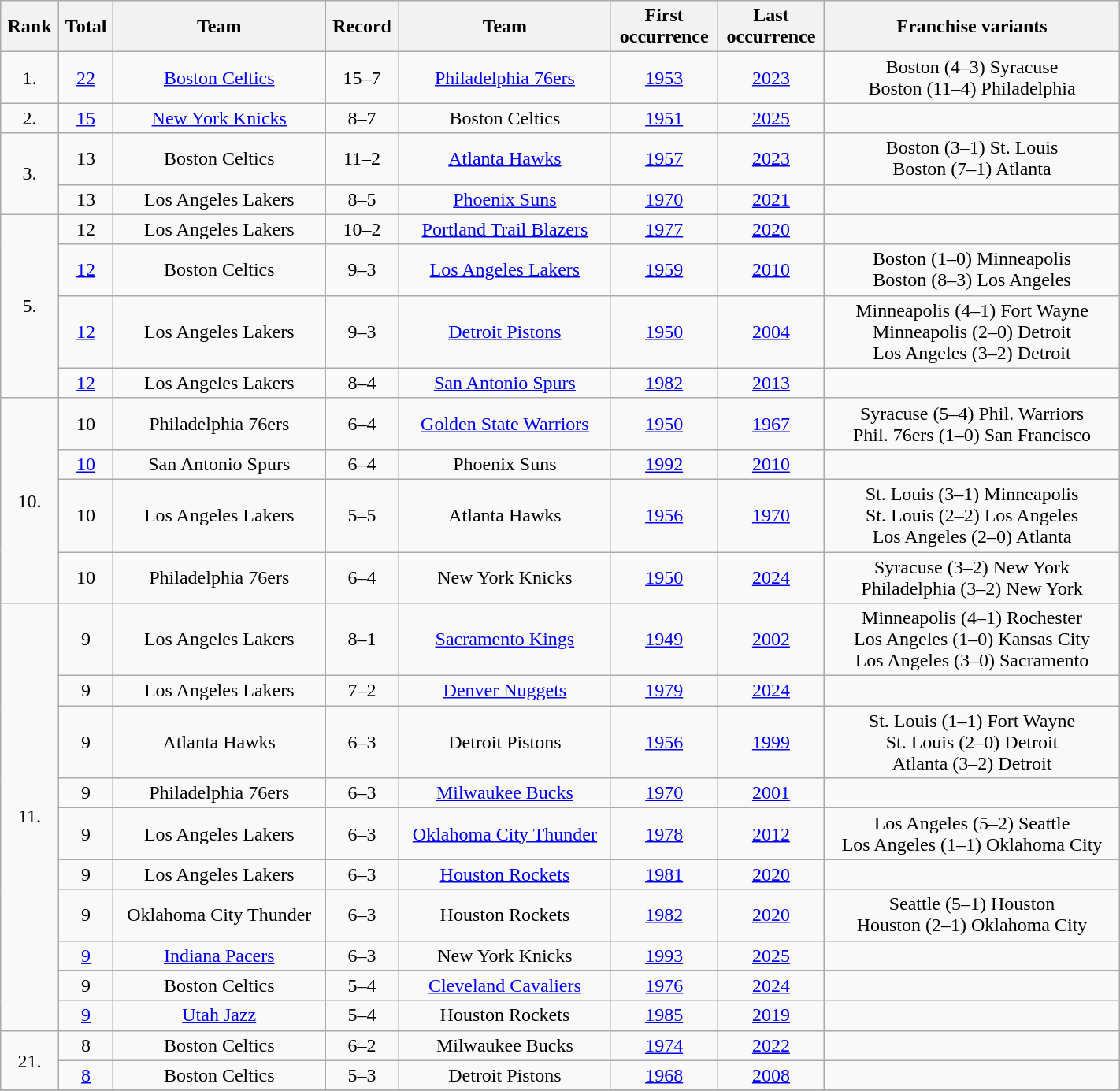<table class="wikitable sortable" style="text-align: center; width: 75%;">
<tr>
<th>Rank</th>
<th>Total</th>
<th>Team</th>
<th>Record</th>
<th>Team</th>
<th>First<br>occurrence</th>
<th>Last<br>occurrence</th>
<th>Franchise variants</th>
</tr>
<tr>
<td>1.</td>
<td><a href='#'>22</a></td>
<td><a href='#'>Boston Celtics</a></td>
<td align="center">15–7</td>
<td><a href='#'>Philadelphia 76ers</a></td>
<td align="center"><a href='#'>1953</a></td>
<td align="center"><a href='#'>2023</a></td>
<td>Boston (4–3) Syracuse <br> Boston (11–4) Philadelphia</td>
</tr>
<tr>
<td>2.</td>
<td><a href='#'>15</a></td>
<td><a href='#'>New York Knicks</a></td>
<td align="center">8–7</td>
<td>Boston Celtics</td>
<td align="center"><a href='#'>1951</a></td>
<td align="center"><a href='#'>2025</a></td>
<td></td>
</tr>
<tr>
<td rowspan="2">3.</td>
<td>13</td>
<td>Boston Celtics</td>
<td align="center">11–2</td>
<td><a href='#'>Atlanta Hawks</a></td>
<td align="center"><a href='#'>1957</a></td>
<td align="center"><a href='#'>2023</a></td>
<td>Boston (3–1) St. Louis <br>Boston (7–1) Atlanta</td>
</tr>
<tr>
<td>13</td>
<td>Los Angeles Lakers</td>
<td align="center">8–5</td>
<td><a href='#'>Phoenix Suns</a></td>
<td align="center"><a href='#'>1970</a></td>
<td align="center"><a href='#'>2021</a></td>
<td></td>
</tr>
<tr>
<td rowspan=4>5.</td>
<td>12</td>
<td>Los Angeles Lakers</td>
<td align="center">10–2</td>
<td><a href='#'>Portland Trail Blazers</a></td>
<td align="center"><a href='#'>1977</a></td>
<td align="center"><a href='#'>2020</a></td>
<td></td>
</tr>
<tr>
<td><a href='#'>12</a></td>
<td>Boston Celtics</td>
<td align="center">9–3</td>
<td><a href='#'>Los Angeles Lakers</a></td>
<td align="center"><a href='#'>1959</a></td>
<td align="center"><a href='#'>2010</a></td>
<td>Boston (1–0) Minneapolis  <br>Boston (8–3) Los Angeles</td>
</tr>
<tr>
<td><a href='#'>12</a></td>
<td>Los Angeles Lakers</td>
<td align="center">9–3</td>
<td><a href='#'>Detroit Pistons</a></td>
<td align="center"><a href='#'>1950</a></td>
<td align="center"><a href='#'>2004</a></td>
<td>Minneapolis (4–1) Fort Wayne <br>Minneapolis (2–0) Detroit  <br> Los Angeles (3–2) Detroit</td>
</tr>
<tr>
<td><a href='#'>12</a></td>
<td>Los Angeles Lakers</td>
<td align="center">8–4</td>
<td><a href='#'>San Antonio Spurs</a></td>
<td align="center"><a href='#'>1982</a></td>
<td align="center"><a href='#'>2013</a></td>
<td></td>
</tr>
<tr>
<td rowspan=4>10.</td>
<td>10</td>
<td>Philadelphia 76ers</td>
<td align="center">6–4</td>
<td><a href='#'>Golden State Warriors</a></td>
<td align="center"><a href='#'>1950</a></td>
<td align="center"><a href='#'>1967</a></td>
<td>Syracuse (5–4) Phil. Warriors <br> Phil. 76ers (1–0) San Francisco</td>
</tr>
<tr>
<td><a href='#'>10</a></td>
<td>San Antonio Spurs</td>
<td align="center">6–4</td>
<td>Phoenix Suns</td>
<td align="center"><a href='#'>1992</a></td>
<td align="center"><a href='#'>2010</a></td>
<td></td>
</tr>
<tr>
<td>10</td>
<td>Los Angeles Lakers</td>
<td align="center">5–5</td>
<td>Atlanta Hawks</td>
<td align="center"><a href='#'>1956</a></td>
<td align="center"><a href='#'>1970</a></td>
<td>St. Louis (3–1) Minneapolis<br> St. Louis  (2–2) Los Angeles <br> Los Angeles (2–0) Atlanta</td>
</tr>
<tr>
<td>10</td>
<td>Philadelphia 76ers</td>
<td align="center">6–4</td>
<td>New York Knicks</td>
<td align="center"><a href='#'>1950</a></td>
<td align="center"><a href='#'>2024</a></td>
<td>Syracuse (3–2) New York<br> Philadelphia (3–2) New York</td>
</tr>
<tr>
<td rowspan="10">11.</td>
<td>9</td>
<td>Los Angeles Lakers</td>
<td align="center">8–1</td>
<td><a href='#'>Sacramento Kings</a></td>
<td align="center"><a href='#'>1949</a></td>
<td align="center"><a href='#'>2002</a></td>
<td>Minneapolis (4–1) Rochester<br>Los Angeles (1–0) Kansas City<br>Los Angeles (3–0) Sacramento</td>
</tr>
<tr>
<td>9</td>
<td>Los Angeles Lakers</td>
<td>7–2</td>
<td><a href='#'>Denver Nuggets</a></td>
<td><a href='#'>1979</a></td>
<td><a href='#'>2024</a></td>
<td></td>
</tr>
<tr>
<td>9</td>
<td>Atlanta Hawks</td>
<td align="center">6–3</td>
<td>Detroit Pistons</td>
<td align="center"><a href='#'>1956</a></td>
<td align="center"><a href='#'>1999</a></td>
<td>St. Louis (1–1) Fort Wayne <br> St. Louis (2–0) Detroit<br> Atlanta (3–2) Detroit</td>
</tr>
<tr>
<td>9</td>
<td>Philadelphia 76ers</td>
<td align="center">6–3</td>
<td><a href='#'>Milwaukee Bucks</a></td>
<td align="center"><a href='#'>1970</a></td>
<td align="center"><a href='#'>2001</a></td>
<td></td>
</tr>
<tr>
<td>9</td>
<td>Los Angeles Lakers</td>
<td align="center">6–3</td>
<td><a href='#'>Oklahoma City Thunder</a></td>
<td align="center"><a href='#'>1978</a></td>
<td align="center"><a href='#'>2012</a></td>
<td>Los Angeles (5–2) Seattle<br> Los Angeles (1–1) Oklahoma City</td>
</tr>
<tr>
<td>9</td>
<td>Los Angeles Lakers</td>
<td align="center">6–3</td>
<td><a href='#'>Houston Rockets</a></td>
<td align="center"><a href='#'>1981</a></td>
<td align="center"><a href='#'>2020</a></td>
<td></td>
</tr>
<tr>
<td>9</td>
<td>Oklahoma City Thunder</td>
<td align="center">6–3</td>
<td>Houston Rockets</td>
<td align="center"><a href='#'>1982</a></td>
<td align="center"><a href='#'>2020</a></td>
<td>Seattle (5–1) Houston<br> Houston (2–1) Oklahoma City</td>
</tr>
<tr>
<td><a href='#'>9</a></td>
<td><a href='#'>Indiana Pacers</a></td>
<td align="center">6–3</td>
<td>New York Knicks</td>
<td align="center"><a href='#'>1993</a></td>
<td align="center"><a href='#'>2025</a></td>
<td></td>
</tr>
<tr>
<td>9</td>
<td>Boston Celtics</td>
<td align="center">5–4</td>
<td><a href='#'>Cleveland Cavaliers</a></td>
<td align="center"><a href='#'>1976</a></td>
<td align="center"><a href='#'>2024</a></td>
<td></td>
</tr>
<tr>
<td><a href='#'>9</a></td>
<td><a href='#'>Utah Jazz</a></td>
<td align="center">5–4</td>
<td>Houston Rockets</td>
<td align="center"><a href='#'>1985</a></td>
<td align="center"><a href='#'>2019</a></td>
<td></td>
</tr>
<tr>
<td rowspan="2">21.</td>
<td>8</td>
<td>Boston Celtics</td>
<td align="center">6–2</td>
<td>Milwaukee Bucks</td>
<td align="center"><a href='#'>1974</a></td>
<td align="center"><a href='#'>2022</a></td>
<td></td>
</tr>
<tr>
<td><a href='#'>8</a></td>
<td>Boston Celtics</td>
<td align="center">5–3</td>
<td>Detroit Pistons</td>
<td align="center"><a href='#'>1968</a></td>
<td align="center"><a href='#'>2008</a></td>
<td></td>
</tr>
<tr>
</tr>
</table>
